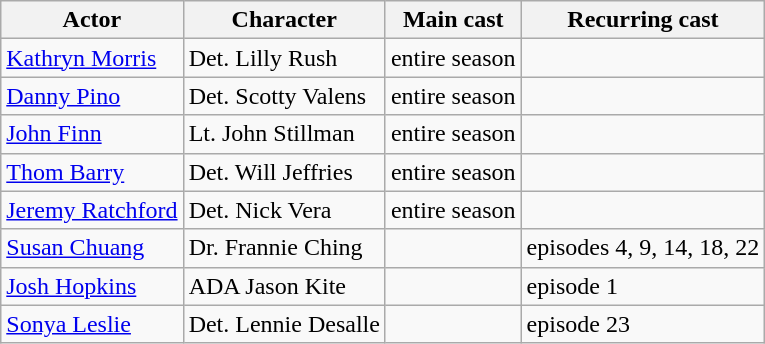<table class="wikitable sortable" border="1">
<tr>
<th>Actor</th>
<th>Character</th>
<th>Main cast</th>
<th>Recurring cast</th>
</tr>
<tr>
<td><a href='#'>Kathryn Morris</a></td>
<td>Det. Lilly Rush</td>
<td>entire season</td>
<td></td>
</tr>
<tr>
<td><a href='#'>Danny Pino</a></td>
<td>Det. Scotty Valens</td>
<td>entire season</td>
<td></td>
</tr>
<tr>
<td><a href='#'>John Finn</a></td>
<td>Lt. John Stillman</td>
<td>entire season</td>
<td></td>
</tr>
<tr>
<td><a href='#'>Thom Barry</a></td>
<td>Det. Will Jeffries</td>
<td>entire season</td>
<td></td>
</tr>
<tr>
<td><a href='#'>Jeremy Ratchford</a></td>
<td>Det. Nick Vera</td>
<td>entire season</td>
<td></td>
</tr>
<tr>
<td><a href='#'>Susan Chuang</a></td>
<td>Dr. Frannie Ching</td>
<td></td>
<td>episodes 4, 9, 14, 18, 22</td>
</tr>
<tr>
<td><a href='#'>Josh Hopkins</a></td>
<td>ADA Jason Kite</td>
<td></td>
<td>episode 1</td>
</tr>
<tr>
<td><a href='#'>Sonya Leslie</a></td>
<td>Det. Lennie Desalle</td>
<td></td>
<td>episode 23</td>
</tr>
</table>
